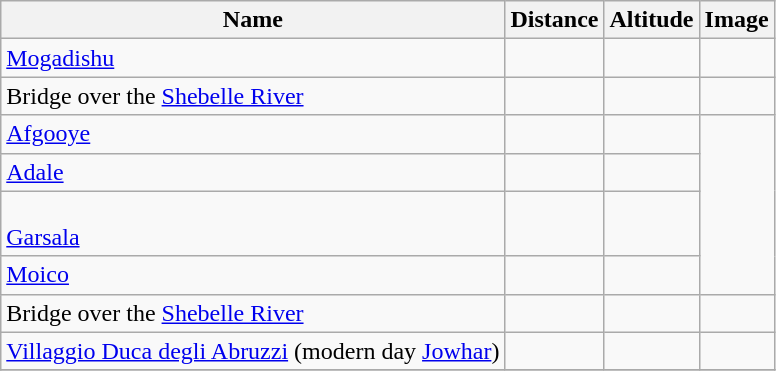<table class="sort wikitable">
<tr>
<th>Name</th>
<th>Distance</th>
<th>Altitude</th>
<th>Image</th>
</tr>
<tr>
<td><a href='#'>Mogadishu</a></td>
<td></td>
<td></td>
<td></td>
</tr>
<tr>
<td>Bridge over the <a href='#'>Shebelle River</a></td>
<td></td>
<td></td>
<td></td>
</tr>
<tr>
<td><a href='#'>Afgooye</a></td>
<td></td>
<td></td>
</tr>
<tr>
<td><a href='#'>Adale</a></td>
<td></td>
<td></td>
</tr>
<tr>
<td><br><a href='#'>Garsala</a></td>
<td></td>
<td></td>
</tr>
<tr>
<td><a href='#'>Moico</a></td>
<td></td>
<td></td>
</tr>
<tr>
<td>Bridge over the <a href='#'>Shebelle River</a></td>
<td></td>
<td></td>
<td></td>
</tr>
<tr>
<td><a href='#'>Villaggio Duca degli Abruzzi</a> (modern day <a href='#'>Jowhar</a>)</td>
<td></td>
<td></td>
<td></td>
</tr>
<tr>
</tr>
</table>
